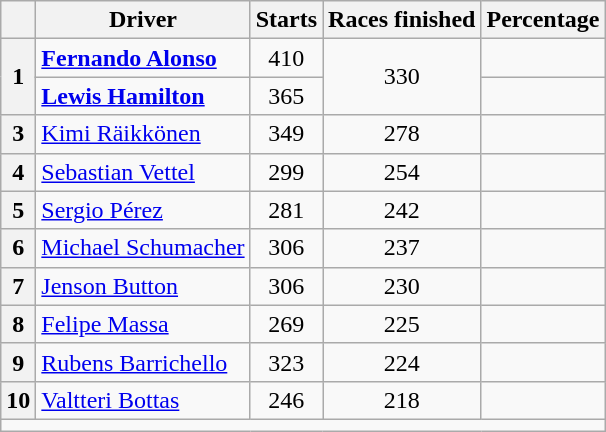<table class="wikitable" style="text-align:center">
<tr>
<th></th>
<th>Driver</th>
<th>Starts</th>
<th>Races finished</th>
<th>Percentage</th>
</tr>
<tr>
<th rowspan=2>1</th>
<td align=left> <strong><a href='#'>Fernando Alonso</a></strong></td>
<td>410</td>
<td rowspan=2>330</td>
<td></td>
</tr>
<tr>
<td align=left> <strong><a href='#'>Lewis Hamilton</a></strong></td>
<td>365</td>
<td></td>
</tr>
<tr>
<th>3</th>
<td align=left> <a href='#'>Kimi Räikkönen</a></td>
<td>349</td>
<td>278</td>
<td></td>
</tr>
<tr>
<th>4</th>
<td align=left> <a href='#'>Sebastian Vettel</a></td>
<td>299</td>
<td>254</td>
<td></td>
</tr>
<tr>
<th>5</th>
<td align=left> <a href='#'>Sergio Pérez</a></td>
<td>281</td>
<td>242</td>
<td></td>
</tr>
<tr>
<th>6</th>
<td align=left> <a href='#'>Michael Schumacher</a></td>
<td>306</td>
<td>237</td>
<td></td>
</tr>
<tr>
<th>7</th>
<td align=left> <a href='#'>Jenson Button</a></td>
<td>306</td>
<td>230</td>
<td></td>
</tr>
<tr>
<th>8</th>
<td align=left> <a href='#'>Felipe Massa</a></td>
<td>269</td>
<td>225</td>
<td></td>
</tr>
<tr>
<th>9</th>
<td align=left> <a href='#'>Rubens Barrichello</a></td>
<td>323</td>
<td>224</td>
<td></td>
</tr>
<tr>
<th>10</th>
<td align=left> <a href='#'>Valtteri Bottas</a></td>
<td>246</td>
<td>218</td>
<td></td>
</tr>
<tr>
<td colspan=5></td>
</tr>
</table>
